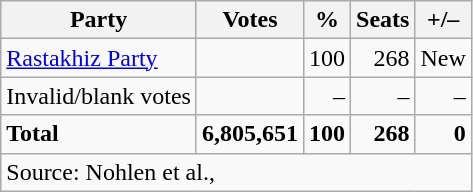<table class=wikitable style=text-align:right>
<tr>
<th>Party</th>
<th>Votes</th>
<th>%</th>
<th>Seats</th>
<th>+/–</th>
</tr>
<tr>
<td align=left><a href='#'>Rastakhiz Party</a></td>
<td></td>
<td>100</td>
<td>268</td>
<td>New</td>
</tr>
<tr>
<td align=left colspan=1>Invalid/blank votes</td>
<td></td>
<td>–</td>
<td>–</td>
<td>–</td>
</tr>
<tr>
<td align=left colspan=1><strong>Total</strong></td>
<td><strong>6,805,651</strong></td>
<td><strong>100</strong></td>
<td><strong>268</strong></td>
<td><strong>0</strong></td>
</tr>
<tr>
<td colspan=5 align=left>Source: Nohlen et al., </td>
</tr>
</table>
